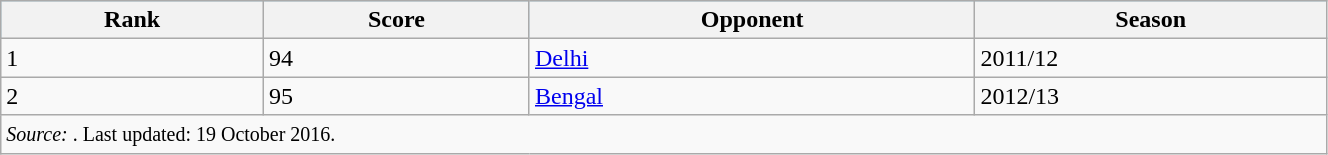<table class="wikitable" width=70%>
<tr bgcolor=#87cef>
<th>Rank</th>
<th>Score</th>
<th>Opponent</th>
<th>Season</th>
</tr>
<tr>
<td>1</td>
<td>94</td>
<td><a href='#'>Delhi</a></td>
<td>2011/12</td>
</tr>
<tr>
<td>2</td>
<td>95</td>
<td><a href='#'>Bengal</a></td>
<td>2012/13</td>
</tr>
<tr>
<td colspan=4><small><em>Source: </em>. Last updated: 19 October 2016.</small></td>
</tr>
</table>
